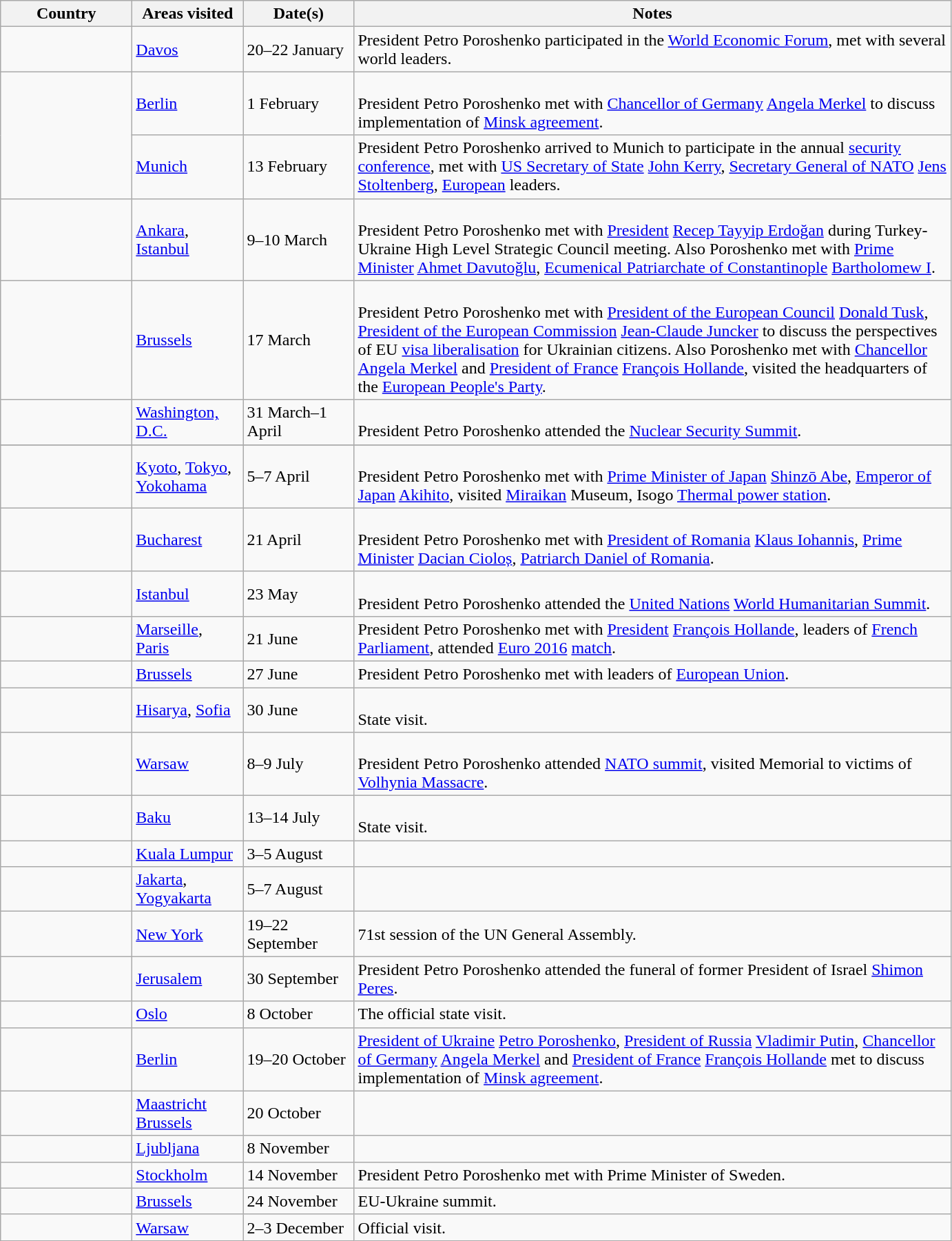<table class=wikitable>
<tr>
<th width=120>Country</th>
<th width=100>Areas visited</th>
<th width=100>Date(s)</th>
<th width=570>Notes</th>
</tr>
<tr>
<td></td>
<td><a href='#'>Davos</a></td>
<td>20–22 January</td>
<td>President Petro Poroshenko participated in the <a href='#'>World Economic Forum</a>, met with several world leaders.</td>
</tr>
<tr>
<td rowspan=2></td>
<td><a href='#'>Berlin</a></td>
<td>1 February</td>
<td><br>President Petro Poroshenko met with <a href='#'>Chancellor of Germany</a> <a href='#'>Angela Merkel</a> to discuss implementation of <a href='#'>Minsk agreement</a>.</td>
</tr>
<tr>
<td><a href='#'>Munich</a></td>
<td>13 February</td>
<td>President Petro Poroshenko arrived to Munich to participate in the annual <a href='#'>security conference</a>, met with <a href='#'>US Secretary of State</a> <a href='#'>John Kerry</a>, <a href='#'>Secretary General of NATO</a> <a href='#'>Jens Stoltenberg</a>, <a href='#'>European</a> leaders.</td>
</tr>
<tr>
<td></td>
<td><a href='#'>Ankara</a>, <a href='#'>Istanbul</a></td>
<td>9–10 March</td>
<td><br>President Petro Poroshenko met with <a href='#'>President</a> <a href='#'>Recep Tayyip Erdoğan</a> during Turkey-Ukraine High Level Strategic Council meeting. Also Poroshenko met with <a href='#'>Prime Minister</a> <a href='#'>Ahmet Davutoğlu</a>, <a href='#'>Ecumenical Patriarchate of Constantinople</a> <a href='#'>Bartholomew I</a>.</td>
</tr>
<tr>
<td></td>
<td><a href='#'>Brussels</a></td>
<td>17 March</td>
<td><br>President Petro Poroshenko met with <a href='#'>President of the European Council</a> <a href='#'>Donald Tusk</a>, <a href='#'>President of the European Commission</a> <a href='#'>Jean-Claude Juncker</a> to discuss the perspectives of EU <a href='#'>visa liberalisation</a> for Ukrainian citizens. Also Poroshenko met with <a href='#'>Chancellor</a> <a href='#'>Angela Merkel</a> and <a href='#'>President of France</a> <a href='#'>François Hollande</a>, visited the headquarters of the <a href='#'>European People's Party</a>.</td>
</tr>
<tr>
<td></td>
<td><a href='#'>Washington, D.C.</a></td>
<td>31 March–1 April</td>
<td><br>President Petro Poroshenko attended the <a href='#'>Nuclear Security Summit</a>.</td>
</tr>
<tr>
</tr>
<tr>
<td></td>
<td><a href='#'>Kyoto</a>, <a href='#'>Tokyo</a>, <a href='#'>Yokohama</a></td>
<td>5–7 April</td>
<td><br>President Petro Poroshenko met with <a href='#'>Prime Minister of Japan</a> <a href='#'>Shinzō Abe</a>, <a href='#'>Emperor of Japan</a> <a href='#'>Akihito</a>, visited <a href='#'>Miraikan</a> Museum, Isogo <a href='#'>Thermal power station</a>.</td>
</tr>
<tr>
<td></td>
<td><a href='#'>Bucharest</a></td>
<td>21 April</td>
<td><br>President Petro Poroshenko met with <a href='#'>President of Romania</a> <a href='#'>Klaus Iohannis</a>, <a href='#'>Prime Minister</a> <a href='#'>Dacian Cioloș</a>, <a href='#'>Patriarch Daniel of Romania</a>.</td>
</tr>
<tr>
<td></td>
<td><a href='#'>Istanbul</a></td>
<td>23 May</td>
<td><br>President Petro Poroshenko attended the <a href='#'>United Nations</a> <a href='#'>World Humanitarian Summit</a>.</td>
</tr>
<tr>
<td></td>
<td><a href='#'>Marseille</a>, <a href='#'>Paris</a></td>
<td>21 June</td>
<td>President Petro Poroshenko met with <a href='#'>President</a> <a href='#'>François Hollande</a>, leaders of <a href='#'>French Parliament</a>, attended <a href='#'>Euro 2016</a> <a href='#'>match</a>.</td>
</tr>
<tr>
<td></td>
<td><a href='#'>Brussels</a></td>
<td>27 June</td>
<td>President Petro Poroshenko met with leaders of <a href='#'>European Union</a>.</td>
</tr>
<tr>
<td></td>
<td><a href='#'>Hisarya</a>, <a href='#'>Sofia</a></td>
<td>30 June</td>
<td><br>State visit.</td>
</tr>
<tr>
<td></td>
<td><a href='#'>Warsaw</a></td>
<td>8–9 July</td>
<td><br>President Petro Poroshenko attended <a href='#'>NATO summit</a>, visited Memorial to victims of <a href='#'>Volhynia Massacre</a>.</td>
</tr>
<tr>
<td></td>
<td><a href='#'>Baku</a></td>
<td>13–14 July</td>
<td><br>State visit.</td>
</tr>
<tr>
<td></td>
<td><a href='#'>Kuala Lumpur</a></td>
<td>3–5 August</td>
<td></td>
</tr>
<tr>
<td></td>
<td><a href='#'>Jakarta</a>, <a href='#'>Yogyakarta</a></td>
<td>5–7 August</td>
<td></td>
</tr>
<tr>
<td></td>
<td><a href='#'>New York</a></td>
<td>19–22 September</td>
<td>71st session of the UN General Assembly.</td>
</tr>
<tr>
<td></td>
<td><a href='#'>Jerusalem</a></td>
<td>30 September</td>
<td>President Petro Poroshenko attended the funeral of former President of Israel <a href='#'>Shimon Peres</a>.</td>
</tr>
<tr>
<td></td>
<td><a href='#'>Oslo</a></td>
<td>8 October</td>
<td>The official state visit.</td>
</tr>
<tr>
<td></td>
<td><a href='#'>Berlin</a></td>
<td>19–20 October</td>
<td><a href='#'>President of Ukraine</a> <a href='#'>Petro Poroshenko</a>, <a href='#'>President of Russia</a> <a href='#'>Vladimir Putin</a>, <a href='#'>Chancellor of Germany</a> <a href='#'>Angela Merkel</a> and <a href='#'>President of France</a> <a href='#'>François Hollande</a> met to discuss implementation of <a href='#'>Minsk agreement</a>.</td>
</tr>
<tr>
<td><br></td>
<td><a href='#'>Maastricht</a><br><a href='#'>Brussels</a></td>
<td>20 October</td>
<td></td>
</tr>
<tr>
<td></td>
<td><a href='#'>Ljubljana</a></td>
<td>8 November</td>
<td></td>
</tr>
<tr>
<td></td>
<td><a href='#'>Stockholm</a></td>
<td>14 November</td>
<td>President Petro Poroshenko met with Prime Minister of Sweden.</td>
</tr>
<tr>
<td></td>
<td><a href='#'>Brussels</a></td>
<td>24 November</td>
<td>EU-Ukraine summit.</td>
</tr>
<tr>
<td></td>
<td><a href='#'>Warsaw</a></td>
<td>2–3 December</td>
<td>Official visit.</td>
</tr>
</table>
